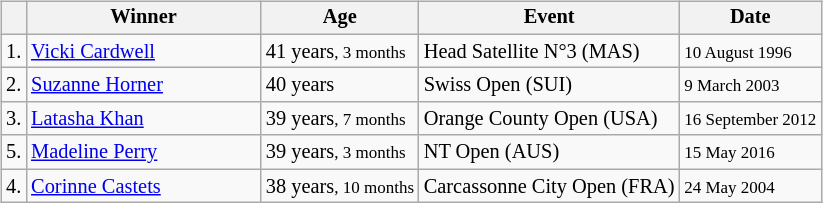<table>
<tr style="vertical-align:top; font-size:85%;">
<td><br><table class=wikitable>
<tr>
<th></th>
<th width=150>Winner</th>
<th>Age</th>
<th>Event</th>
<th>Date</th>
</tr>
<tr>
<td>1.</td>
<td> <a href='#'>Vicki Cardwell</a></td>
<td>41 years<small>, 3 months</small></td>
<td>Head Satellite N°3 (MAS)</td>
<td><small>10 August 1996</small></td>
</tr>
<tr>
<td>2.</td>
<td> <a href='#'>Suzanne Horner</a></td>
<td>40 years</td>
<td>Swiss Open (SUI)</td>
<td><small>9 March 2003</small></td>
</tr>
<tr>
<td>3.</td>
<td> <a href='#'>Latasha Khan</a></td>
<td>39 years<small>, 7 months</small></td>
<td>Orange County Open (USA)</td>
<td><small>16 September 2012</small></td>
</tr>
<tr>
<td>5.</td>
<td> <a href='#'>Madeline Perry</a></td>
<td>39 years<small>, 3 months</small></td>
<td>NT Open (AUS)</td>
<td><small>15 May 2016</small></td>
</tr>
<tr>
<td>4.</td>
<td> <a href='#'>Corinne Castets</a></td>
<td>38 years<small>, 10 months</small></td>
<td>Carcassonne City Open (FRA)</td>
<td><small>24 May 2004</small></td>
</tr>
</table>
</td>
</tr>
</table>
